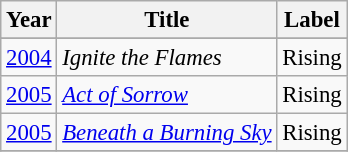<table class="wikitable" style="font-size:95%;">
<tr>
<th>Year</th>
<th>Title</th>
<th>Label</th>
</tr>
<tr>
</tr>
<tr>
<td><a href='#'>2004</a></td>
<td><em>Ignite the Flames</em></td>
<td>Rising</td>
</tr>
<tr>
<td><a href='#'>2005</a></td>
<td><em><a href='#'>Act of Sorrow</a></em></td>
<td>Rising</td>
</tr>
<tr>
<td><a href='#'>2005</a></td>
<td><em><a href='#'>Beneath a Burning Sky</a></em></td>
<td>Rising</td>
</tr>
<tr>
</tr>
</table>
